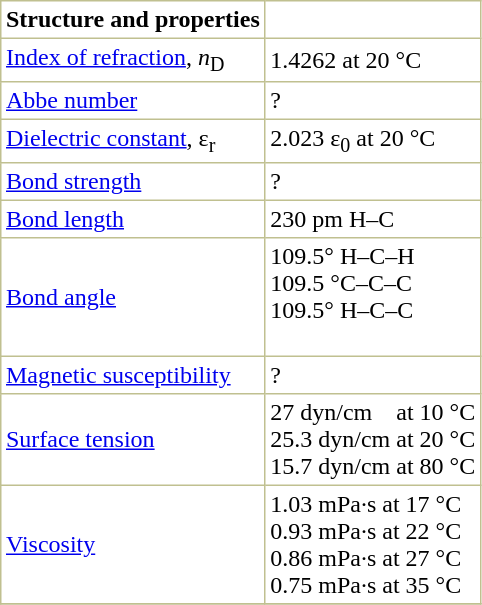<table border="1" cellspacing="0" cellpadding="3" style="margin: 0 0 0 0.5em; background: #FFFFFF; border-collapse: collapse; border-color: #C0C090;">
<tr>
<th>Structure and properties</th>
</tr>
<tr>
<td><a href='#'>Index of refraction</a>, <em>n</em><sub>D</sub></td>
<td>1.4262 at 20 °C </td>
</tr>
<tr>
<td><a href='#'>Abbe number</a></td>
<td>? </td>
</tr>
<tr>
<td><a href='#'>Dielectric constant</a>, ε<sub>r</sub></td>
<td>2.023 ε<sub>0</sub> at 20 °C </td>
</tr>
<tr>
<td><a href='#'>Bond strength</a></td>
<td>? </td>
</tr>
<tr>
<td><a href='#'>Bond length</a></td>
<td>230 pm H–C </td>
</tr>
<tr>
<td><a href='#'>Bond angle</a></td>
<td>109.5° H–C–H<br>109.5 °C–C–C<br> 109.5° H–C–C<br><br></td>
</tr>
<tr>
<td><a href='#'>Magnetic susceptibility</a></td>
<td>? </td>
</tr>
<tr>
<td><a href='#'>Surface tension</a></td>
<td>27 dyn/cm    at 10 °C<br>25.3 dyn/cm at 20 °C<br>15.7 dyn/cm at 80 °C</td>
</tr>
<tr>
<td><a href='#'>Viscosity</a></td>
<td>1.03 mPa·s at 17 °C<br>0.93 mPa·s at 22 °C<br>0.86 mPa·s at 27 °C<br>0.75 mPa·s at 35 °C<br></td>
</tr>
<tr>
</tr>
</table>
